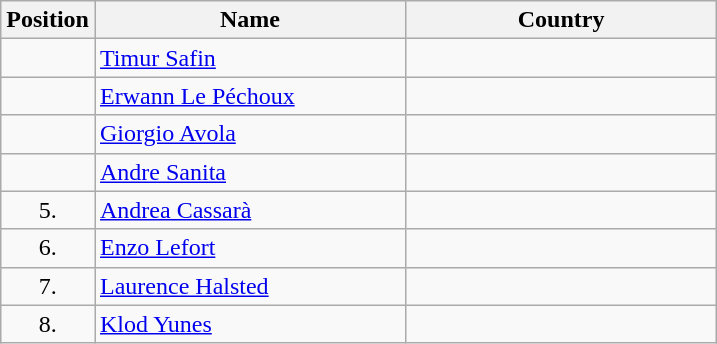<table class="wikitable">
<tr>
<th width="20">Position</th>
<th width="200">Name</th>
<th width="200">Country</th>
</tr>
<tr>
<td align="center"></td>
<td><a href='#'>Timur Safin</a></td>
<td></td>
</tr>
<tr>
<td align="center"></td>
<td><a href='#'>Erwann Le Péchoux</a></td>
<td></td>
</tr>
<tr>
<td align="center"></td>
<td><a href='#'>Giorgio Avola</a></td>
<td></td>
</tr>
<tr>
<td align="center"></td>
<td><a href='#'>Andre Sanita</a></td>
<td></td>
</tr>
<tr>
<td align="center">5.</td>
<td><a href='#'>Andrea Cassarà</a></td>
<td></td>
</tr>
<tr>
<td align="center">6.</td>
<td><a href='#'>Enzo Lefort</a></td>
<td></td>
</tr>
<tr>
<td align="center">7.</td>
<td><a href='#'>Laurence Halsted</a></td>
<td></td>
</tr>
<tr>
<td align="center">8.</td>
<td><a href='#'>Klod Yunes</a></td>
<td></td>
</tr>
</table>
